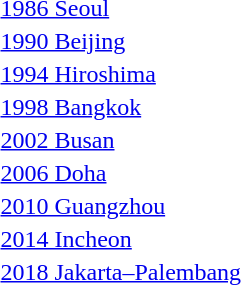<table>
<tr>
<td><a href='#'>1986 Seoul</a></td>
<td></td>
<td></td>
<td></td>
</tr>
<tr>
<td><a href='#'>1990 Beijing</a></td>
<td></td>
<td></td>
<td></td>
</tr>
<tr>
<td><a href='#'>1994 Hiroshima</a></td>
<td></td>
<td></td>
<td></td>
</tr>
<tr>
<td><a href='#'>1998 Bangkok</a></td>
<td></td>
<td></td>
<td></td>
</tr>
<tr>
<td><a href='#'>2002 Busan</a></td>
<td></td>
<td></td>
<td></td>
</tr>
<tr>
<td><a href='#'>2006 Doha</a></td>
<td></td>
<td></td>
<td></td>
</tr>
<tr>
<td><a href='#'>2010 Guangzhou</a></td>
<td></td>
<td></td>
<td></td>
</tr>
<tr>
<td><a href='#'>2014 Incheon</a></td>
<td></td>
<td></td>
<td></td>
</tr>
<tr>
<td><a href='#'>2018 Jakarta–Palembang</a></td>
<td></td>
<td></td>
<td></td>
</tr>
</table>
